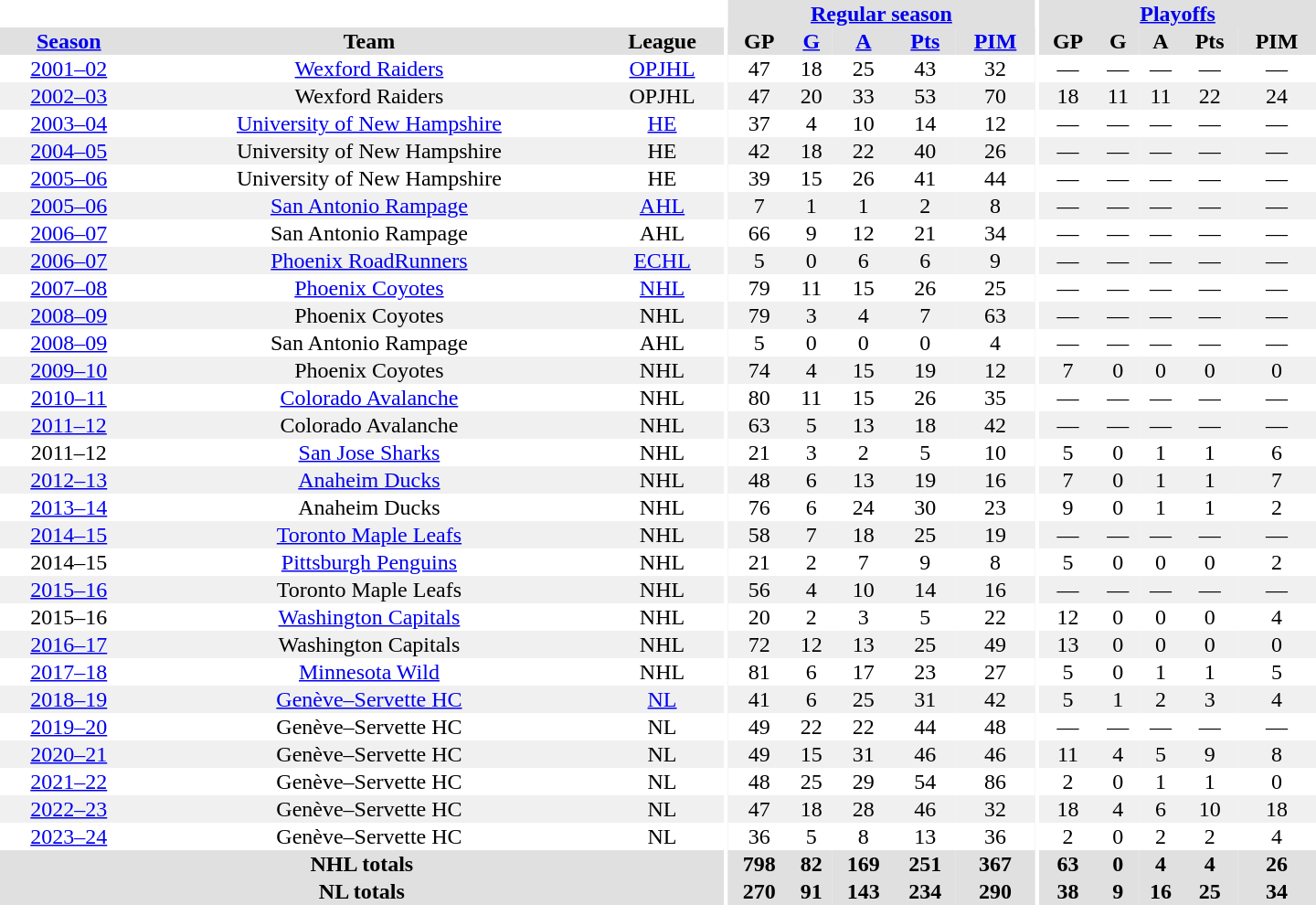<table border="0" cellpadding="1" cellspacing="0" style="text-align:center; width:60em;">
<tr bgcolor="#e0e0e0">
<th colspan="3" bgcolor="#ffffff"></th>
<th rowspan="99" bgcolor="#ffffff"></th>
<th colspan="5"><a href='#'>Regular season</a></th>
<th rowspan="99" bgcolor="#ffffff"></th>
<th colspan="5"><a href='#'>Playoffs</a></th>
</tr>
<tr bgcolor="#e0e0e0">
<th><a href='#'>Season</a></th>
<th>Team</th>
<th>League</th>
<th>GP</th>
<th><a href='#'>G</a></th>
<th><a href='#'>A</a></th>
<th><a href='#'>Pts</a></th>
<th><a href='#'>PIM</a></th>
<th>GP</th>
<th>G</th>
<th>A</th>
<th>Pts</th>
<th>PIM</th>
</tr>
<tr>
<td><a href='#'>2001–02</a></td>
<td><a href='#'>Wexford Raiders</a></td>
<td><a href='#'>OPJHL</a></td>
<td>47</td>
<td>18</td>
<td>25</td>
<td>43</td>
<td>32</td>
<td>—</td>
<td>—</td>
<td>—</td>
<td>—</td>
<td>—</td>
</tr>
<tr bgcolor="#f0f0f0">
<td><a href='#'>2002–03</a></td>
<td>Wexford Raiders</td>
<td>OPJHL</td>
<td>47</td>
<td>20</td>
<td>33</td>
<td>53</td>
<td>70</td>
<td>18</td>
<td>11</td>
<td>11</td>
<td>22</td>
<td>24</td>
</tr>
<tr>
<td><a href='#'>2003–04</a></td>
<td><a href='#'>University of New Hampshire</a></td>
<td><a href='#'>HE</a></td>
<td>37</td>
<td>4</td>
<td>10</td>
<td>14</td>
<td>12</td>
<td>—</td>
<td>—</td>
<td>—</td>
<td>—</td>
<td>—</td>
</tr>
<tr bgcolor="#f0f0f0">
<td><a href='#'>2004–05</a></td>
<td>University of New Hampshire</td>
<td>HE</td>
<td>42</td>
<td>18</td>
<td>22</td>
<td>40</td>
<td>26</td>
<td>—</td>
<td>—</td>
<td>—</td>
<td>—</td>
<td>—</td>
</tr>
<tr>
<td><a href='#'>2005–06</a></td>
<td>University of New Hampshire</td>
<td>HE</td>
<td>39</td>
<td>15</td>
<td>26</td>
<td>41</td>
<td>44</td>
<td>—</td>
<td>—</td>
<td>—</td>
<td>—</td>
<td>—</td>
</tr>
<tr bgcolor="#f0f0f0">
<td><a href='#'>2005–06</a></td>
<td><a href='#'>San Antonio Rampage</a></td>
<td><a href='#'>AHL</a></td>
<td>7</td>
<td>1</td>
<td>1</td>
<td>2</td>
<td>8</td>
<td>—</td>
<td>—</td>
<td>—</td>
<td>—</td>
<td>—</td>
</tr>
<tr>
<td><a href='#'>2006–07</a></td>
<td>San Antonio Rampage</td>
<td>AHL</td>
<td>66</td>
<td>9</td>
<td>12</td>
<td>21</td>
<td>34</td>
<td>—</td>
<td>—</td>
<td>—</td>
<td>—</td>
<td>—</td>
</tr>
<tr bgcolor="#f0f0f0">
<td><a href='#'>2006–07</a></td>
<td><a href='#'>Phoenix RoadRunners</a></td>
<td><a href='#'>ECHL</a></td>
<td>5</td>
<td>0</td>
<td>6</td>
<td>6</td>
<td>9</td>
<td>—</td>
<td>—</td>
<td>—</td>
<td>—</td>
<td>—</td>
</tr>
<tr>
<td><a href='#'>2007–08</a></td>
<td><a href='#'>Phoenix Coyotes</a></td>
<td><a href='#'>NHL</a></td>
<td>79</td>
<td>11</td>
<td>15</td>
<td>26</td>
<td>25</td>
<td>—</td>
<td>—</td>
<td>—</td>
<td>—</td>
<td>—</td>
</tr>
<tr bgcolor="#f0f0f0">
<td><a href='#'>2008–09</a></td>
<td>Phoenix Coyotes</td>
<td>NHL</td>
<td>79</td>
<td>3</td>
<td>4</td>
<td>7</td>
<td>63</td>
<td>—</td>
<td>—</td>
<td>—</td>
<td>—</td>
<td>—</td>
</tr>
<tr>
<td><a href='#'>2008–09</a></td>
<td>San Antonio Rampage</td>
<td>AHL</td>
<td>5</td>
<td>0</td>
<td>0</td>
<td>0</td>
<td>4</td>
<td>—</td>
<td>—</td>
<td>—</td>
<td>—</td>
<td>—</td>
</tr>
<tr bgcolor="#f0f0f0">
<td><a href='#'>2009–10</a></td>
<td>Phoenix Coyotes</td>
<td>NHL</td>
<td>74</td>
<td>4</td>
<td>15</td>
<td>19</td>
<td>12</td>
<td>7</td>
<td>0</td>
<td>0</td>
<td>0</td>
<td>0</td>
</tr>
<tr>
<td><a href='#'>2010–11</a></td>
<td><a href='#'>Colorado Avalanche</a></td>
<td>NHL</td>
<td>80</td>
<td>11</td>
<td>15</td>
<td>26</td>
<td>35</td>
<td>—</td>
<td>—</td>
<td>—</td>
<td>—</td>
<td>—</td>
</tr>
<tr bgcolor="#f0f0f0">
<td><a href='#'>2011–12</a></td>
<td>Colorado Avalanche</td>
<td>NHL</td>
<td>63</td>
<td>5</td>
<td>13</td>
<td>18</td>
<td>42</td>
<td>—</td>
<td>—</td>
<td>—</td>
<td>—</td>
<td>—</td>
</tr>
<tr>
<td>2011–12</td>
<td><a href='#'>San Jose Sharks</a></td>
<td>NHL</td>
<td>21</td>
<td>3</td>
<td>2</td>
<td>5</td>
<td>10</td>
<td>5</td>
<td>0</td>
<td>1</td>
<td>1</td>
<td>6</td>
</tr>
<tr bgcolor="#f0f0f0">
<td><a href='#'>2012–13</a></td>
<td><a href='#'>Anaheim Ducks</a></td>
<td>NHL</td>
<td>48</td>
<td>6</td>
<td>13</td>
<td>19</td>
<td>16</td>
<td>7</td>
<td>0</td>
<td>1</td>
<td>1</td>
<td>7</td>
</tr>
<tr>
<td><a href='#'>2013–14</a></td>
<td>Anaheim Ducks</td>
<td>NHL</td>
<td>76</td>
<td>6</td>
<td>24</td>
<td>30</td>
<td>23</td>
<td>9</td>
<td>0</td>
<td>1</td>
<td>1</td>
<td>2</td>
</tr>
<tr bgcolor="#f0f0f0">
<td><a href='#'>2014–15</a></td>
<td><a href='#'>Toronto Maple Leafs</a></td>
<td>NHL</td>
<td>58</td>
<td>7</td>
<td>18</td>
<td>25</td>
<td>19</td>
<td>—</td>
<td>—</td>
<td>—</td>
<td>—</td>
<td>—</td>
</tr>
<tr>
<td>2014–15</td>
<td><a href='#'>Pittsburgh Penguins</a></td>
<td>NHL</td>
<td>21</td>
<td>2</td>
<td>7</td>
<td>9</td>
<td>8</td>
<td>5</td>
<td>0</td>
<td>0</td>
<td>0</td>
<td>2</td>
</tr>
<tr bgcolor="#f0f0f0">
<td><a href='#'>2015–16</a></td>
<td>Toronto Maple Leafs</td>
<td>NHL</td>
<td>56</td>
<td>4</td>
<td>10</td>
<td>14</td>
<td>16</td>
<td>—</td>
<td>—</td>
<td>—</td>
<td>—</td>
<td>—</td>
</tr>
<tr>
<td>2015–16</td>
<td><a href='#'>Washington Capitals</a></td>
<td>NHL</td>
<td>20</td>
<td>2</td>
<td>3</td>
<td>5</td>
<td>22</td>
<td>12</td>
<td>0</td>
<td>0</td>
<td>0</td>
<td>4</td>
</tr>
<tr bgcolor="#f0f0f0">
<td><a href='#'>2016–17</a></td>
<td>Washington Capitals</td>
<td>NHL</td>
<td>72</td>
<td>12</td>
<td>13</td>
<td>25</td>
<td>49</td>
<td>13</td>
<td>0</td>
<td>0</td>
<td>0</td>
<td>0</td>
</tr>
<tr>
<td><a href='#'>2017–18</a></td>
<td><a href='#'>Minnesota Wild</a></td>
<td>NHL</td>
<td>81</td>
<td>6</td>
<td>17</td>
<td>23</td>
<td>27</td>
<td>5</td>
<td>0</td>
<td>1</td>
<td>1</td>
<td>5</td>
</tr>
<tr bgcolor="#f0f0f0">
<td><a href='#'>2018–19</a></td>
<td><a href='#'>Genève–Servette HC</a></td>
<td><a href='#'>NL</a></td>
<td>41</td>
<td>6</td>
<td>25</td>
<td>31</td>
<td>42</td>
<td>5</td>
<td>1</td>
<td>2</td>
<td>3</td>
<td>4</td>
</tr>
<tr>
<td><a href='#'>2019–20</a></td>
<td>Genève–Servette HC</td>
<td>NL</td>
<td>49</td>
<td>22</td>
<td>22</td>
<td>44</td>
<td>48</td>
<td>—</td>
<td>—</td>
<td>—</td>
<td>—</td>
<td>—</td>
</tr>
<tr bgcolor="#f0f0f0">
<td><a href='#'>2020–21</a></td>
<td>Genève–Servette HC</td>
<td>NL</td>
<td>49</td>
<td>15</td>
<td>31</td>
<td>46</td>
<td>46</td>
<td>11</td>
<td>4</td>
<td>5</td>
<td>9</td>
<td>8</td>
</tr>
<tr>
<td><a href='#'>2021–22</a></td>
<td>Genève–Servette HC</td>
<td>NL</td>
<td>48</td>
<td>25</td>
<td>29</td>
<td>54</td>
<td>86</td>
<td>2</td>
<td>0</td>
<td>1</td>
<td>1</td>
<td>0</td>
</tr>
<tr bgcolor="#f0f0f0">
<td><a href='#'>2022–23</a></td>
<td>Genève–Servette HC</td>
<td>NL</td>
<td>47</td>
<td>18</td>
<td>28</td>
<td>46</td>
<td>32</td>
<td>18</td>
<td>4</td>
<td>6</td>
<td>10</td>
<td>18</td>
</tr>
<tr>
<td><a href='#'>2023–24</a></td>
<td>Genève–Servette HC</td>
<td>NL</td>
<td>36</td>
<td>5</td>
<td>8</td>
<td>13</td>
<td>36</td>
<td>2</td>
<td>0</td>
<td>2</td>
<td>2</td>
<td>4</td>
</tr>
<tr bgcolor="#e0e0e0">
<th colspan="3">NHL totals</th>
<th>798</th>
<th>82</th>
<th>169</th>
<th>251</th>
<th>367</th>
<th>63</th>
<th>0</th>
<th>4</th>
<th>4</th>
<th>26</th>
</tr>
<tr bgcolor="#e0e0e0">
<th colspan="3">NL totals</th>
<th>270</th>
<th>91</th>
<th>143</th>
<th>234</th>
<th>290</th>
<th>38</th>
<th>9</th>
<th>16</th>
<th>25</th>
<th>34</th>
</tr>
</table>
